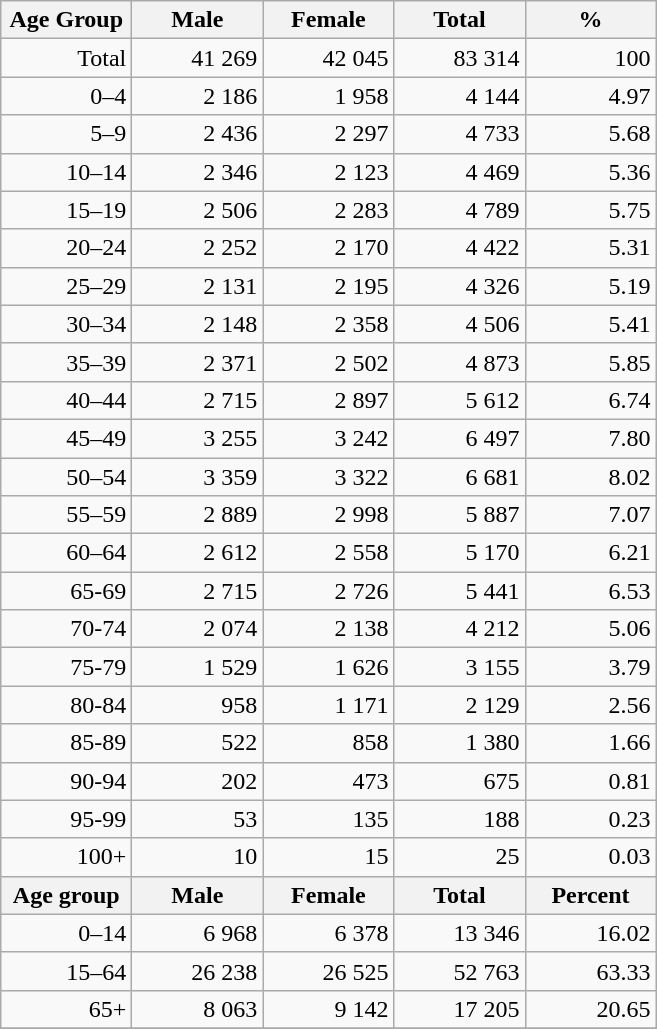<table class="wikitable">
<tr>
<th width="80pt">Age Group</th>
<th width="80pt">Male</th>
<th width="80pt">Female</th>
<th width="80pt">Total</th>
<th width="80pt">%</th>
</tr>
<tr>
<td align="right">Total</td>
<td align="right">41 269</td>
<td align="right">42 045</td>
<td align="right">83 314</td>
<td align="right">100</td>
</tr>
<tr>
<td align="right">0–4</td>
<td align="right">2 186</td>
<td align="right">1 958</td>
<td align="right">4 144</td>
<td align="right">4.97</td>
</tr>
<tr>
<td align="right">5–9</td>
<td align="right">2 436</td>
<td align="right">2 297</td>
<td align="right">4 733</td>
<td align="right">5.68</td>
</tr>
<tr>
<td align="right">10–14</td>
<td align="right">2 346</td>
<td align="right">2 123</td>
<td align="right">4 469</td>
<td align="right">5.36</td>
</tr>
<tr>
<td align="right">15–19</td>
<td align="right">2 506</td>
<td align="right">2 283</td>
<td align="right">4 789</td>
<td align="right">5.75</td>
</tr>
<tr>
<td align="right">20–24</td>
<td align="right">2 252</td>
<td align="right">2 170</td>
<td align="right">4 422</td>
<td align="right">5.31</td>
</tr>
<tr>
<td align="right">25–29</td>
<td align="right">2 131</td>
<td align="right">2 195</td>
<td align="right">4 326</td>
<td align="right">5.19</td>
</tr>
<tr>
<td align="right">30–34</td>
<td align="right">2 148</td>
<td align="right">2 358</td>
<td align="right">4 506</td>
<td align="right">5.41</td>
</tr>
<tr>
<td align="right">35–39</td>
<td align="right">2 371</td>
<td align="right">2 502</td>
<td align="right">4 873</td>
<td align="right">5.85</td>
</tr>
<tr>
<td align="right">40–44</td>
<td align="right">2 715</td>
<td align="right">2 897</td>
<td align="right">5 612</td>
<td align="right">6.74</td>
</tr>
<tr>
<td align="right">45–49</td>
<td align="right">3 255</td>
<td align="right">3 242</td>
<td align="right">6 497</td>
<td align="right">7.80</td>
</tr>
<tr>
<td align="right">50–54</td>
<td align="right">3 359</td>
<td align="right">3 322</td>
<td align="right">6 681</td>
<td align="right">8.02</td>
</tr>
<tr>
<td align="right">55–59</td>
<td align="right">2 889</td>
<td align="right">2 998</td>
<td align="right">5 887</td>
<td align="right">7.07</td>
</tr>
<tr>
<td align="right">60–64</td>
<td align="right">2 612</td>
<td align="right">2 558</td>
<td align="right">5 170</td>
<td align="right">6.21</td>
</tr>
<tr>
<td align="right">65-69</td>
<td align="right">2 715</td>
<td align="right">2 726</td>
<td align="right">5 441</td>
<td align="right">6.53</td>
</tr>
<tr>
<td align="right">70-74</td>
<td align="right">2 074</td>
<td align="right">2 138</td>
<td align="right">4 212</td>
<td align="right">5.06</td>
</tr>
<tr>
<td align="right">75-79</td>
<td align="right">1 529</td>
<td align="right">1 626</td>
<td align="right">3 155</td>
<td align="right">3.79</td>
</tr>
<tr>
<td align="right">80-84</td>
<td align="right">958</td>
<td align="right">1 171</td>
<td align="right">2 129</td>
<td align="right">2.56</td>
</tr>
<tr>
<td align="right">85-89</td>
<td align="right">522</td>
<td align="right">858</td>
<td align="right">1 380</td>
<td align="right">1.66</td>
</tr>
<tr>
<td align="right">90-94</td>
<td align="right">202</td>
<td align="right">473</td>
<td align="right">675</td>
<td align="right">0.81</td>
</tr>
<tr>
<td align="right">95-99</td>
<td align="right">53</td>
<td align="right">135</td>
<td align="right">188</td>
<td align="right">0.23</td>
</tr>
<tr>
<td align="right">100+</td>
<td align="right">10</td>
<td align="right">15</td>
<td align="right">25</td>
<td align="right">0.03</td>
</tr>
<tr>
<th width="50">Age group</th>
<th width="80pt">Male</th>
<th width="80">Female</th>
<th width="80">Total</th>
<th width="50">Percent</th>
</tr>
<tr>
<td align="right">0–14</td>
<td align="right">6 968</td>
<td align="right">6 378</td>
<td align="right">13 346</td>
<td align="right">16.02</td>
</tr>
<tr>
<td align="right">15–64</td>
<td align="right">26 238</td>
<td align="right">26 525</td>
<td align="right">52 763</td>
<td align="right">63.33</td>
</tr>
<tr>
<td align="right">65+</td>
<td align="right">8 063</td>
<td align="right">9 142</td>
<td align="right">17 205</td>
<td align="right">20.65</td>
</tr>
<tr>
</tr>
</table>
